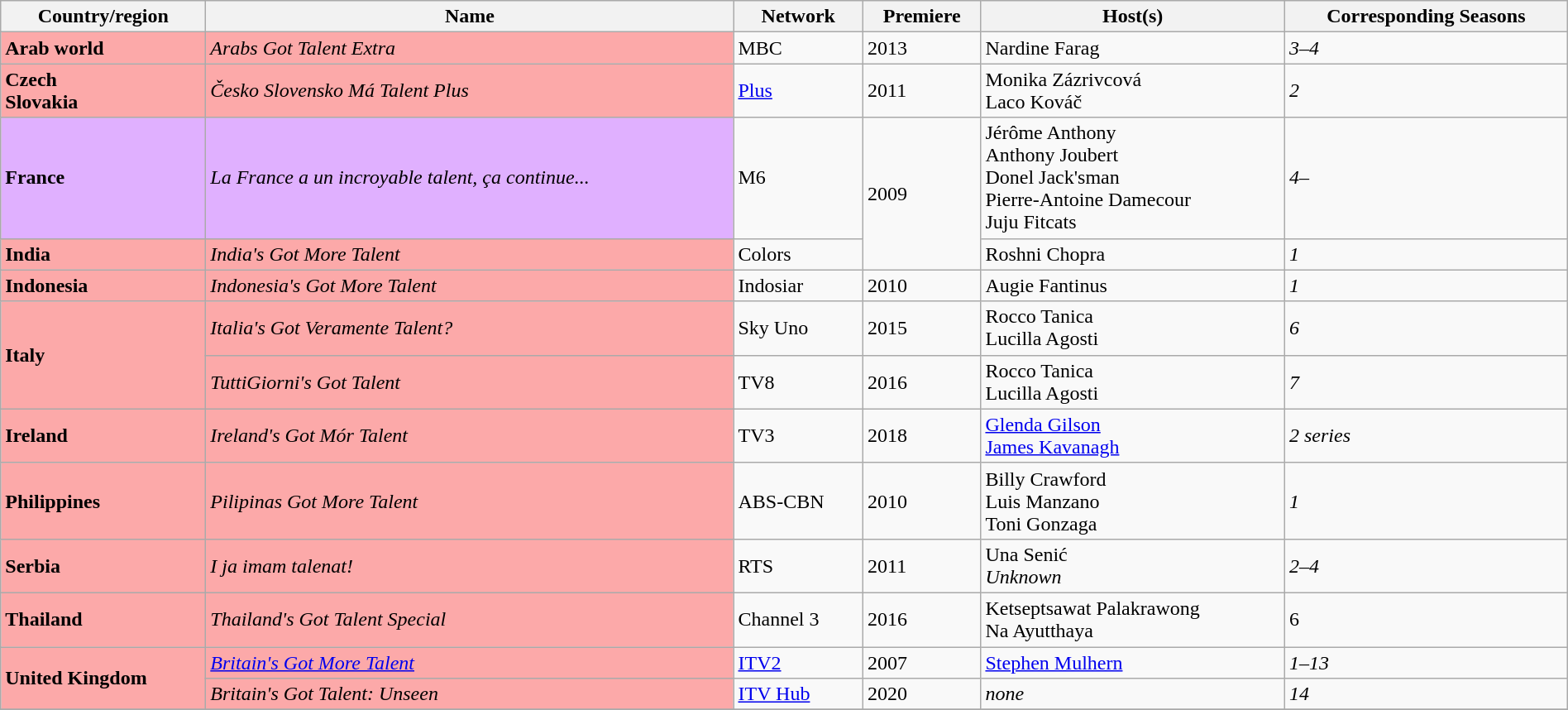<table class="wikitable"  style="text-align:center;  line-height:18px; width:100%;">
<tr>
<th>Country/region</th>
<th>Name</th>
<th>Network</th>
<th>Premiere</th>
<th>Host(s)</th>
<th>Corresponding Seasons</th>
</tr>
<tr>
<td style="background:#fca9a9; text-align:left;"><strong>Arab world</strong></td>
<td style="background:#fca9a9; text-align:left;"><em>Arabs Got Talent Extra</em></td>
<td style="text-align:left;">MBC</td>
<td style="text-align:left;">2013</td>
<td style="text-align:left;">Nardine Farag</td>
<td style="text-align:left;"><em>3–4</em></td>
</tr>
<tr>
<td style="background:#fca9a9; text-align:left;"><strong>Czech</strong><br><strong>Slovakia</strong></td>
<td style="background:#fca9a9; text-align:left;"><em>Česko Slovensko Má Talent Plus</em></td>
<td style="text-align:left;"><a href='#'>Plus</a></td>
<td style="text-align:left;">2011</td>
<td style="text-align:left;">Monika Zázrivcová <br>Laco Kováč</td>
<td style="text-align:left;"><em>2</em></td>
</tr>
<tr>
<td style="background:#E0B0FF; text-align:left;"><strong>France</strong></td>
<td style="background:#E0B0FF; text-align:left;"><em>La France a un incroyable talent, ça continue...</em></td>
<td style="text-align:left;">M6</td>
<td rowspan="2" style="text-align:left;">2009</td>
<td style="text-align:left;">Jérôme Anthony  <br>Anthony Joubert  <br>Donel Jack'sman  <br>Pierre-Antoine Damecour <br>Juju Fitcats </td>
<td style="text-align:left;"><em>4–</em></td>
</tr>
<tr>
<td style="background:#fca9a9; text-align:left;"><strong>India</strong></td>
<td style="background:#fca9a9; text-align:left;"><em>India's Got More Talent</em></td>
<td style="text-align:left;">Colors</td>
<td style="text-align:left;">Roshni Chopra</td>
<td style="text-align:left;"><em>1</em></td>
</tr>
<tr>
<td style="background:#fca9a9; text-align:left;"><strong>Indonesia</strong></td>
<td style="background:#fca9a9; text-align:left;"><em>Indonesia's Got More Talent</em></td>
<td style="text-align:left;">Indosiar</td>
<td style="text-align:left;">2010</td>
<td style="text-align:left;">Augie Fantinus </td>
<td style="text-align:left;"><em>1</em></td>
</tr>
<tr>
<td style="background:#fca9a9; text-align:left;" rowspan="2"><strong>Italy</strong></td>
<td style="background:#fca9a9; text-align:left;"><em>Italia's Got Veramente Talent?</em></td>
<td style="text-align:left;">Sky Uno</td>
<td style="text-align:left;">2015</td>
<td style="text-align:left;">Rocco Tanica <br>Lucilla Agosti </td>
<td style="text-align:left;"><em>6</em></td>
</tr>
<tr>
<td style="background:#fca9a9; text-align:left;"><em>TuttiGiorni's Got Talent</em></td>
<td style="text-align:left;">TV8</td>
<td style="text-align:left;">2016</td>
<td style="text-align:left;">Rocco Tanica <br>Lucilla Agosti </td>
<td style="text-align:left;"><em>7</em></td>
</tr>
<tr>
<td style="background:#fca9a9; text-align:left;"><strong>Ireland</strong></td>
<td style="background:#fca9a9; text-align:left;"><em>Ireland's Got Mór Talent</em></td>
<td style="text-align:left;">TV3</td>
<td style="text-align:left;">2018</td>
<td style="text-align:left;"><a href='#'>Glenda Gilson</a><br><a href='#'>James Kavanagh</a></td>
<td style="text-align:left;"><em>2 series</em></td>
</tr>
<tr>
<td style="background:#fca9a9; text-align:left;"><strong>Philippines</strong></td>
<td style="background:#fca9a9; text-align:left;"><em>Pilipinas Got More Talent</em></td>
<td style="text-align:left;">ABS-CBN</td>
<td style="text-align:left;">2010</td>
<td style="text-align:left;">Billy Crawford<br>Luis Manzano<br>Toni Gonzaga</td>
<td style="text-align:left;"><em>1</em></td>
</tr>
<tr>
<td style="background:#fca9a9; text-align:left;"><strong>Serbia</strong></td>
<td style="background:#fca9a9; text-align:left;"><em>I ja imam talenat!</em></td>
<td style="text-align:left;">RTS</td>
<td style="text-align:left;">2011</td>
<td style="text-align:left;">Una Senić  <br><em>Unknown</em> </td>
<td style="text-align:left;"><em>2–4</em></td>
</tr>
<tr>
<td style="background:#fca9a9; text-align:left;"><strong>Thailand</strong></td>
<td style="background:#fca9a9; text-align:left;"><em>Thailand's Got Talent Special</em></td>
<td style="text-align:left;">Channel 3</td>
<td style="text-align:left;">2016</td>
<td style="text-align:left;">Ketseptsawat Palakrawong <br>Na Ayutthaya</td>
<td style="text-align:left;">6</td>
</tr>
<tr>
<td style="background:#fca9a9; text-align:left;" rowspan="2"><strong>United Kingdom</strong></td>
<td style="background:#fca9a9; text-align:left;"><em><a href='#'>Britain's Got More Talent</a></em></td>
<td style="text-align:left;"><a href='#'>ITV2</a></td>
<td style="text-align:left;">2007</td>
<td style="text-align:left;"><a href='#'>Stephen Mulhern</a></td>
<td style="text-align:left;"><em>1–13</em></td>
</tr>
<tr>
<td style="background:#fca9a9; text-align:left;"><em>Britain's Got Talent: Unseen</em></td>
<td style="text-align:left;"><a href='#'>ITV Hub</a></td>
<td style="text-align:left;">2020</td>
<td style="text-align:left;"><em>none</em></td>
<td style="text-align:left;"><em>14</em></td>
</tr>
<tr>
</tr>
</table>
